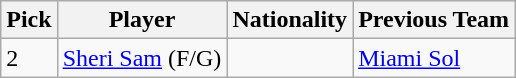<table class="wikitable">
<tr>
<th>Pick</th>
<th>Player</th>
<th>Nationality</th>
<th>Previous Team</th>
</tr>
<tr>
<td>2</td>
<td><a href='#'>Sheri Sam</a> (F/G)</td>
<td></td>
<td><a href='#'>Miami Sol</a></td>
</tr>
</table>
